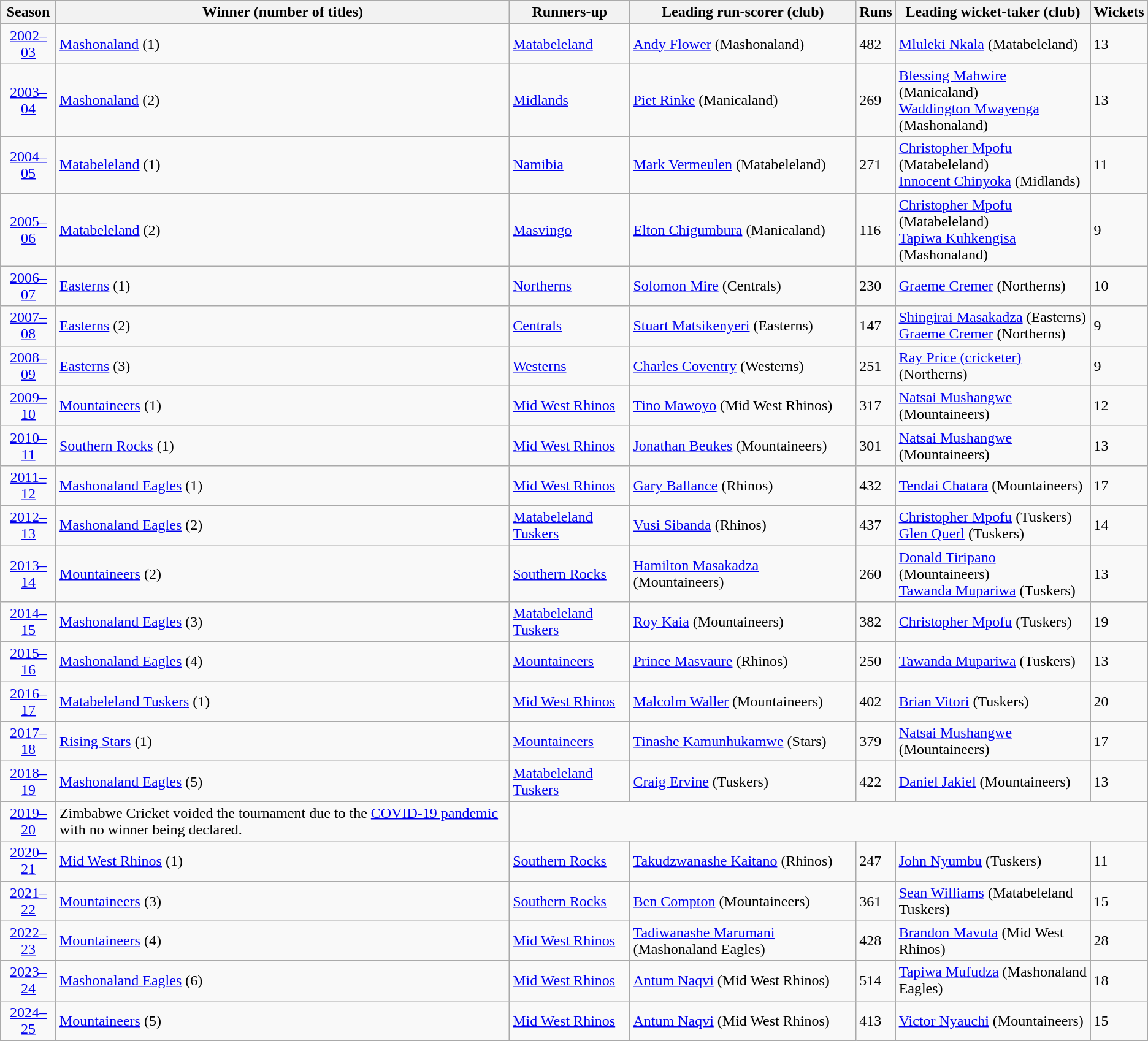<table class="wikitable sortable">
<tr>
<th>Season</th>
<th>Winner (number of titles)</th>
<th>Runners-up</th>
<th>Leading run-scorer (club)</th>
<th>Runs</th>
<th>Leading wicket-taker (club)</th>
<th>Wickets</th>
</tr>
<tr>
<td align=center><a href='#'>2002–03</a></td>
<td><a href='#'>Mashonaland</a> (1)</td>
<td><a href='#'>Matabeleland</a></td>
<td><a href='#'>Andy Flower</a> (Mashonaland)</td>
<td>482</td>
<td><a href='#'>Mluleki Nkala</a> (Matabeleland)</td>
<td>13</td>
</tr>
<tr>
<td align=center><a href='#'>2003–04</a></td>
<td><a href='#'>Mashonaland</a> (2)</td>
<td><a href='#'>Midlands</a></td>
<td><a href='#'>Piet Rinke</a> (Manicaland)</td>
<td>269</td>
<td><a href='#'>Blessing Mahwire</a> (Manicaland)<br><a href='#'>Waddington Mwayenga</a> (Mashonaland)</td>
<td>13</td>
</tr>
<tr>
<td align=center><a href='#'>2004–05</a></td>
<td><a href='#'>Matabeleland</a> (1)</td>
<td><a href='#'>Namibia</a></td>
<td><a href='#'>Mark Vermeulen</a> (Matabeleland)</td>
<td>271</td>
<td><a href='#'>Christopher Mpofu</a> (Matabeleland)<br><a href='#'>Innocent Chinyoka</a> (Midlands)</td>
<td>11</td>
</tr>
<tr>
<td align=center><a href='#'>2005–06</a></td>
<td><a href='#'>Matabeleland</a> (2)</td>
<td><a href='#'>Masvingo</a></td>
<td><a href='#'>Elton Chigumbura</a> (Manicaland)</td>
<td>116</td>
<td><a href='#'>Christopher Mpofu</a> (Matabeleland)<br><a href='#'>Tapiwa Kuhkengisa</a> (Mashonaland)</td>
<td>9</td>
</tr>
<tr>
<td align=center><a href='#'>2006–07</a></td>
<td><a href='#'>Easterns</a> (1)</td>
<td><a href='#'>Northerns</a></td>
<td><a href='#'>Solomon Mire</a> (Centrals)</td>
<td>230</td>
<td><a href='#'>Graeme Cremer</a> (Northerns)</td>
<td>10</td>
</tr>
<tr>
<td align=center><a href='#'>2007–08</a></td>
<td><a href='#'>Easterns</a> (2)</td>
<td><a href='#'>Centrals</a></td>
<td><a href='#'>Stuart Matsikenyeri</a> (Easterns)</td>
<td>147</td>
<td><a href='#'>Shingirai Masakadza</a> (Easterns)<br><a href='#'>Graeme Cremer</a> (Northerns)</td>
<td>9</td>
</tr>
<tr>
<td align=center><a href='#'>2008–09</a></td>
<td><a href='#'>Easterns</a> (3)</td>
<td><a href='#'>Westerns</a></td>
<td><a href='#'>Charles Coventry</a> (Westerns)</td>
<td>251</td>
<td><a href='#'>Ray Price (cricketer)</a> (Northerns)</td>
<td>9</td>
</tr>
<tr>
<td align=center><a href='#'>2009–10</a></td>
<td><a href='#'>Mountaineers</a> (1)</td>
<td><a href='#'>Mid West Rhinos</a></td>
<td><a href='#'>Tino Mawoyo</a> (Mid West Rhinos)</td>
<td>317</td>
<td><a href='#'>Natsai Mushangwe</a> (Mountaineers)</td>
<td>12</td>
</tr>
<tr>
<td align=center><a href='#'>2010–11</a></td>
<td><a href='#'>Southern Rocks</a> (1)</td>
<td><a href='#'>Mid West Rhinos</a></td>
<td><a href='#'>Jonathan Beukes</a> (Mountaineers)</td>
<td>301</td>
<td><a href='#'>Natsai Mushangwe</a> (Mountaineers)</td>
<td>13</td>
</tr>
<tr>
<td align=center><a href='#'>2011–12</a></td>
<td><a href='#'>Mashonaland Eagles</a> (1)</td>
<td><a href='#'>Mid West Rhinos</a></td>
<td><a href='#'>Gary Ballance</a> (Rhinos)</td>
<td>432</td>
<td><a href='#'>Tendai Chatara</a> (Mountaineers)</td>
<td>17</td>
</tr>
<tr>
<td align=center><a href='#'>2012–13</a></td>
<td><a href='#'>Mashonaland Eagles</a> (2)</td>
<td><a href='#'>Matabeleland Tuskers</a></td>
<td><a href='#'>Vusi Sibanda</a> (Rhinos)</td>
<td>437</td>
<td><a href='#'>Christopher Mpofu</a> (Tuskers)<br><a href='#'>Glen Querl</a> (Tuskers)</td>
<td>14</td>
</tr>
<tr>
<td align=center><a href='#'>2013–14</a></td>
<td><a href='#'>Mountaineers</a> (2)</td>
<td><a href='#'>Southern Rocks</a></td>
<td><a href='#'>Hamilton Masakadza</a> (Mountaineers)</td>
<td>260</td>
<td><a href='#'>Donald Tiripano</a> (Mountaineers)<br><a href='#'>Tawanda Mupariwa</a> (Tuskers)</td>
<td>13</td>
</tr>
<tr>
<td align=center><a href='#'>2014–15</a></td>
<td><a href='#'>Mashonaland Eagles</a> (3)</td>
<td><a href='#'>Matabeleland Tuskers</a></td>
<td><a href='#'>Roy Kaia</a> (Mountaineers)</td>
<td>382</td>
<td><a href='#'>Christopher Mpofu</a> (Tuskers)</td>
<td>19</td>
</tr>
<tr>
<td align=center><a href='#'>2015–16</a></td>
<td><a href='#'>Mashonaland Eagles</a> (4)</td>
<td><a href='#'>Mountaineers</a></td>
<td><a href='#'>Prince Masvaure</a> (Rhinos)</td>
<td>250</td>
<td><a href='#'>Tawanda Mupariwa</a> (Tuskers)</td>
<td>13</td>
</tr>
<tr>
<td align=center><a href='#'>2016–17</a></td>
<td><a href='#'>Matabeleland Tuskers</a> (1)</td>
<td><a href='#'>Mid West Rhinos</a></td>
<td><a href='#'>Malcolm Waller</a> (Mountaineers)</td>
<td>402</td>
<td><a href='#'>Brian Vitori</a> (Tuskers)</td>
<td>20</td>
</tr>
<tr>
<td align=center><a href='#'>2017–18</a></td>
<td><a href='#'>Rising Stars</a> (1)</td>
<td><a href='#'>Mountaineers</a></td>
<td><a href='#'>Tinashe Kamunhukamwe</a> (Stars)</td>
<td>379</td>
<td><a href='#'>Natsai Mushangwe</a> (Mountaineers)</td>
<td>17</td>
</tr>
<tr>
<td align=center><a href='#'>2018–19</a></td>
<td><a href='#'>Mashonaland Eagles</a> (5)</td>
<td><a href='#'>Matabeleland Tuskers</a></td>
<td><a href='#'>Craig Ervine</a> (Tuskers)</td>
<td>422</td>
<td><a href='#'>Daniel Jakiel</a> (Mountaineers)</td>
<td>13</td>
</tr>
<tr>
<td align=center><a href='#'>2019–20</a></td>
<td>Zimbabwe Cricket voided the tournament due to the <a href='#'>COVID-19 pandemic</a> with no winner being declared.</td>
</tr>
<tr>
<td align=center><a href='#'>2020–21</a></td>
<td><a href='#'>Mid West Rhinos</a> (1)</td>
<td><a href='#'>Southern Rocks</a></td>
<td><a href='#'>Takudzwanashe Kaitano</a> (Rhinos)</td>
<td>247</td>
<td><a href='#'>John Nyumbu</a> (Tuskers)</td>
<td>11</td>
</tr>
<tr>
<td align=center><a href='#'>2021–22</a></td>
<td><a href='#'>Mountaineers</a> (3)</td>
<td><a href='#'>Southern Rocks</a></td>
<td><a href='#'>Ben Compton</a> (Mountaineers)</td>
<td>361</td>
<td><a href='#'>Sean Williams</a> (Matabeleland Tuskers)</td>
<td>15</td>
</tr>
<tr>
<td align=center><a href='#'>2022–23</a></td>
<td><a href='#'>Mountaineers</a> (4)</td>
<td><a href='#'>Mid West Rhinos</a></td>
<td><a href='#'>Tadiwanashe Marumani</a> (Mashonaland Eagles)</td>
<td>428</td>
<td><a href='#'>Brandon Mavuta</a> (Mid West Rhinos)</td>
<td>28</td>
</tr>
<tr>
<td align=center><a href='#'>2023–24</a></td>
<td><a href='#'>Mashonaland Eagles</a> (6)</td>
<td><a href='#'>Mid West Rhinos</a></td>
<td><a href='#'>Antum Naqvi</a> (Mid West Rhinos)</td>
<td>514</td>
<td><a href='#'>Tapiwa Mufudza</a> (Mashonaland Eagles)</td>
<td>18</td>
</tr>
<tr>
<td align=center><a href='#'>2024–25</a></td>
<td><a href='#'>Mountaineers</a> (5)</td>
<td><a href='#'>Mid West Rhinos</a></td>
<td><a href='#'>Antum Naqvi</a> (Mid West Rhinos)</td>
<td>413</td>
<td><a href='#'>Victor Nyauchi</a> (Mountaineers)</td>
<td>15</td>
</tr>
</table>
